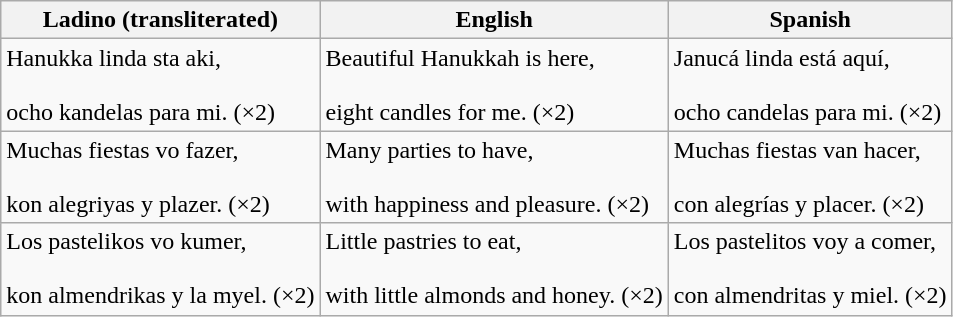<table class="wikitable">
<tr>
<th>Ladino (transliterated)</th>
<th>English</th>
<th>Spanish</th>
</tr>
<tr>
<td>Hanukka linda sta aki,  <br><br>ocho kandelas para mi. (×2) <br></td>
<td>Beautiful Hanukkah is here, <br><br>eight candles for me. (×2) <br></td>
<td>Janucá linda está aquí, <br><br>ocho candelas para mi. (×2) <br></td>
</tr>
<tr>
<td>Muchas fiestas vo fazer, <br><br>kon alegriyas y plazer. (×2) <br></td>
<td>Many parties to have, <br><br>with happiness and pleasure. (×2) <br></td>
<td>Muchas fiestas van hacer, <br><br>con alegrías y placer. (×2) <br></td>
</tr>
<tr>
<td>Los pastelikos vo kumer, <br><br>kon almendrikas y la myel. (×2) <br></td>
<td>Little pastries to eat, <br><br>with little almonds and honey. (×2) <br></td>
<td>Los pastelitos voy a comer, <br><br>con almendritas y miel. (×2) <br></td>
</tr>
</table>
